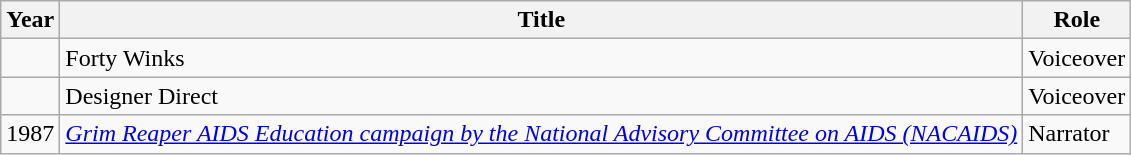<table class="wikitable">
<tr>
<th>Year</th>
<th>Title</th>
<th>Role</th>
</tr>
<tr>
<td></td>
<td>Forty Winks</td>
<td>Voiceover</td>
</tr>
<tr>
<td></td>
<td>Designer Direct</td>
<td>Voiceover</td>
</tr>
<tr>
<td>1987</td>
<td><em><a href='#'>Grim Reaper AIDS Education campaign by the National Advisory Committee on AIDS (NACAIDS)</a></em></td>
<td>Narrator</td>
</tr>
</table>
